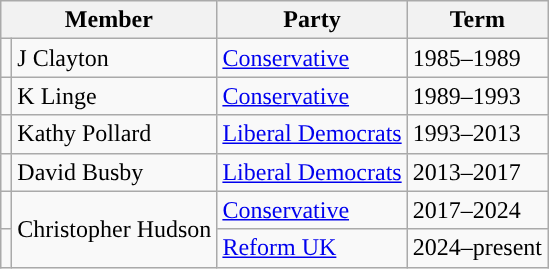<table class="wikitable">
<tr>
<th colspan="2">Member</th>
<th>Party</th>
<th>Term</th>
</tr>
<tr>
<td style="background-color: "></td>
<td>J Clayton</td>
<td><a href='#'>Conservative</a></td>
<td>1985–1989</td>
</tr>
<tr>
<td style="background-color: "></td>
<td>K Linge</td>
<td><a href='#'>Conservative</a></td>
<td>1989–1993</td>
</tr>
<tr>
<td style="background-color: "></td>
<td>Kathy Pollard</td>
<td><a href='#'>Liberal Democrats</a></td>
<td>1993–2013</td>
</tr>
<tr>
<td style="background-color: "></td>
<td>David Busby</td>
<td><a href='#'>Liberal Democrats</a></td>
<td>2013–2017</td>
</tr>
<tr>
<td style="background-color: "></td>
<td rowspan="2">Christopher Hudson</td>
<td><a href='#'>Conservative</a></td>
<td>2017–2024</td>
</tr>
<tr>
<td style="background-color: "></td>
<td><a href='#'>Reform UK</a></td>
<td>2024–present</td>
</tr>
</table>
